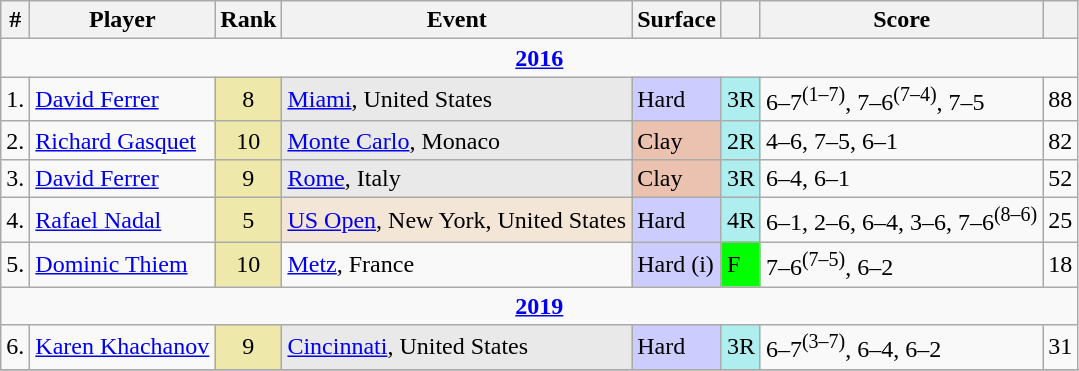<table class="wikitable sortable">
<tr>
<th>#</th>
<th>Player</th>
<th>Rank</th>
<th>Event</th>
<th>Surface</th>
<th></th>
<th class=unsortable>Score</th>
<th></th>
</tr>
<tr>
<td colspan="8" style="text-align:center"><strong><a href='#'>2016</a></strong></td>
</tr>
<tr>
<td>1.</td>
<td> <a href='#'>David Ferrer</a></td>
<td align=center style="background:#eee8aa;">8</td>
<td style="background:#e9e9e9;"><a href='#'>Miami</a>, United States</td>
<td style="background:#ccccff;">Hard</td>
<td style="background:#afeeee;">3R</td>
<td>6–7<sup>(1–7)</sup>, 7–6<sup>(7–4)</sup>, 7–5</td>
<td align=center>88</td>
</tr>
<tr>
<td>2.</td>
<td> <a href='#'>Richard Gasquet</a></td>
<td align=center style="background:#eee8aa;">10</td>
<td style="background:#e9e9e9;"><a href='#'>Monte Carlo</a>, Monaco</td>
<td style="background:#EBC2AF;">Clay</td>
<td style="background:#afeeee;">2R</td>
<td>4–6, 7–5, 6–1</td>
<td align=center>82</td>
</tr>
<tr>
<td>3.</td>
<td> <a href='#'>David Ferrer</a></td>
<td align=center style="background:#eee8aa;">9</td>
<td style="background:#e9e9e9;"><a href='#'>Rome</a>, Italy</td>
<td style="background:#EBC2AF;">Clay</td>
<td style="background:#afeeee;">3R</td>
<td>6–4, 6–1</td>
<td align=center>52</td>
</tr>
<tr>
<td>4.</td>
<td> <a href='#'>Rafael Nadal</a></td>
<td align=center style="background:#eee8aa;">5</td>
<td style="background:#f3e6d7;"><a href='#'>US Open</a>, New York, United States</td>
<td style="background:#ccccff;">Hard</td>
<td style="background:#afeeee;">4R</td>
<td>6–1, 2–6, 6–4, 3–6, 7–6<sup>(8–6)</sup></td>
<td align=center>25</td>
</tr>
<tr>
<td>5.</td>
<td> <a href='#'>Dominic Thiem</a></td>
<td align=center style="background:#eee8aa;">10</td>
<td><a href='#'>Metz</a>, France</td>
<td style="background:#ccccff;">Hard (i)</td>
<td style="background:lime;">F</td>
<td>7–6<sup>(7–5)</sup>, 6–2</td>
<td align=center>18</td>
</tr>
<tr>
<td colspan="8" style="text-align:center"><strong><a href='#'>2019</a></strong></td>
</tr>
<tr>
<td>6.</td>
<td> <a href='#'>Karen Khachanov</a></td>
<td align=center style="background:#eee8aa;">9</td>
<td style="background:#e9e9e9;"><a href='#'>Cincinnati</a>, United States</td>
<td style="background:#ccccff;">Hard</td>
<td style="background:#afeeee;">3R</td>
<td>6–7<sup>(3–7)</sup>, 6–4, 6–2</td>
<td align=center>31</td>
</tr>
<tr>
</tr>
</table>
